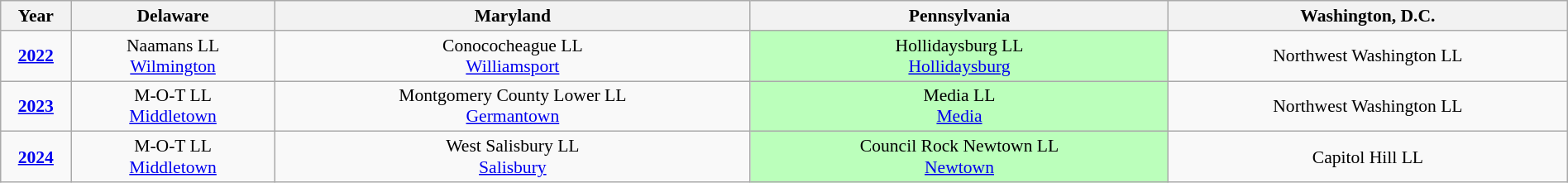<table class="wikitable" style="width:100%; font-size:90%; text-align:center;">
<tr>
<th width="50">Year</th>
<th> Delaware</th>
<th> Maryland</th>
<th> Pennsylvania</th>
<th> Washington, D.C.</th>
</tr>
<tr>
<td><strong><a href='#'>2022</a></strong></td>
<td>Naamans LL<br><a href='#'>Wilmington</a></td>
<td>Conococheague LL<br><a href='#'>Williamsport</a></td>
<td style="background:#bfb;">Hollidaysburg LL<br><a href='#'>Hollidaysburg</a></td>
<td>Northwest Washington LL</td>
</tr>
<tr>
<td><strong><a href='#'>2023</a></strong></td>
<td>M-O-T LL<br><a href='#'>Middletown</a></td>
<td>Montgomery County Lower LL<br><a href='#'>Germantown</a></td>
<td style="background:#bfb;">Media LL<br><a href='#'>Media</a></td>
<td>Northwest Washington LL</td>
</tr>
<tr>
<td><strong><a href='#'>2024</a></strong></td>
<td>M-O-T LL<br><a href='#'>Middletown</a></td>
<td>West Salisbury LL<br><a href='#'>Salisbury</a></td>
<td style="background:#bfb;">Council Rock Newtown LL<br><a href='#'>Newtown</a></td>
<td>Capitol Hill LL</td>
</tr>
</table>
